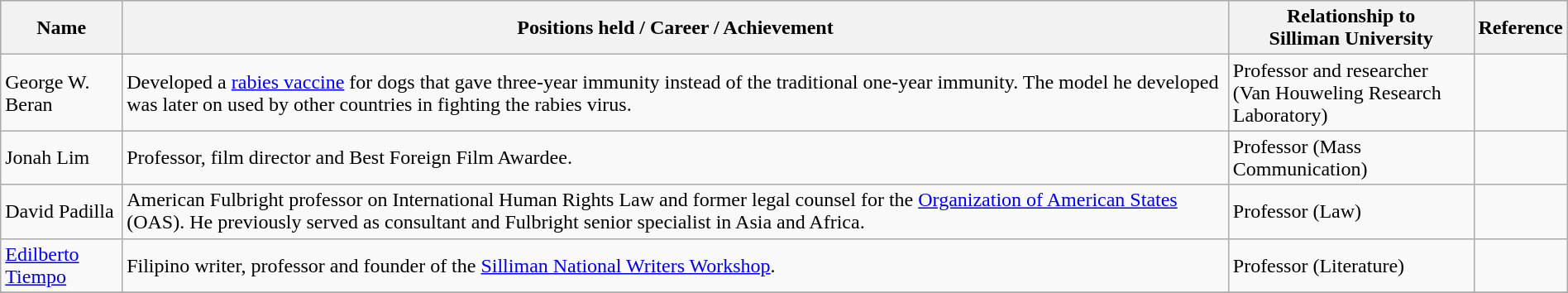<table class="wikitable" width=100%>
<tr bgcolor=#cccccc>
<th>Name</th>
<th>Positions held / Career / Achievement</th>
<th>Relationship to<br>Silliman University</th>
<th>Reference</th>
</tr>
<tr>
<td>George W. Beran</td>
<td>Developed a <a href='#'>rabies vaccine</a> for dogs that gave three-year immunity instead of the traditional one-year immunity. The model he developed was later on used by other countries in fighting the rabies virus.</td>
<td>Professor and researcher <br>(Van Houweling Research Laboratory)</td>
<td></td>
</tr>
<tr>
<td>Jonah Lim</td>
<td>Professor, film director and Best Foreign Film Awardee.</td>
<td>Professor (Mass Communication)</td>
<td></td>
</tr>
<tr>
<td>David Padilla</td>
<td>American Fulbright professor on International Human Rights Law and former legal counsel for the <a href='#'>Organization of American States</a> (OAS). He previously served as consultant and Fulbright senior specialist in Asia and Africa.</td>
<td>Professor (Law)</td>
<td></td>
</tr>
<tr>
<td><a href='#'>Edilberto Tiempo</a></td>
<td>Filipino writer, professor and founder of the <a href='#'>Silliman National Writers Workshop</a>.</td>
<td>Professor (Literature)</td>
<td></td>
</tr>
<tr>
</tr>
</table>
